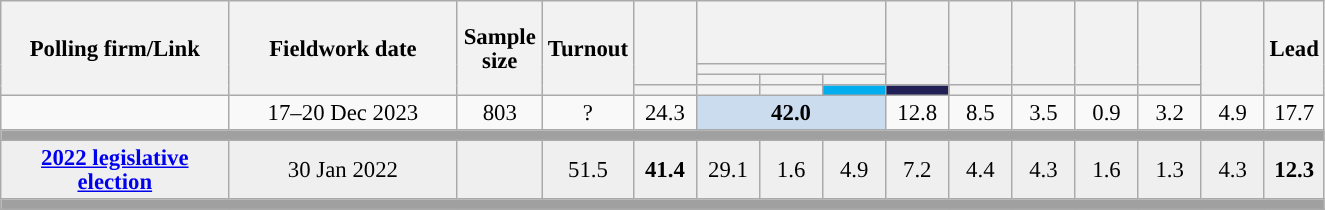<table class="wikitable sortable mw-datatable" style="text-align:center;font-size:95%;line-height:16px;">
<tr style="height:42px;">
<th style="width:145px;" rowspan="4">Polling firm/Link</th>
<th style="width:145px;" rowspan="4">Fieldwork date</th>
<th class="unsortable" style="width:50px;" rowspan="4">Sample size</th>
<th class="unsortable" style="width:45px;" rowspan="4">Turnout</th>
<th rowspan="3" class="sortable" style="width:35px;"></th>
<th colspan="3" class="unsortable" style="width:35px;"></th>
<th rowspan="3" class="sortable" style="width:35px;"></th>
<th rowspan="3" class="sortable" style="width:35px;"></th>
<th rowspan="3" class="sortable" style="width:35px;"></th>
<th rowspan="3" class="sortable" style="width:35px;"></th>
<th rowspan="3" class="sortable" style="width:35px;"></th>
<th class="unsortable" style="width:35px;" rowspan="4"></th>
<th class="unsortable" style="width:30px;" rowspan="4">Lead</th>
</tr>
<tr>
<th colspan="3" class="unsortable" style="color:inherit;background:"></th>
</tr>
<tr>
<th class="unsortable" style="width:35px;"></th>
<th class="unsortable" style="width:35px;"></th>
<th class="unsortable" style="width:35px;"></th>
</tr>
<tr>
<th class="sortable" style="color:inherit;background:"></th>
<th class="unsortable" style="color:inherit;background:"></th>
<th class="unsortable" style="color:inherit;background:"></th>
<th class="sortable" style="color:inherit;background:#00ADEF;"></th>
<th class="sortable" style="color:inherit;background:#202056;"></th>
<th class="sortable" style="color:inherit;background:"></th>
<th class="sortable" style="color:inherit;background:"></th>
<th class="sortable" style="color:inherit;background:"></th>
<th class="sortable" style="color:inherit;background:"></th>
</tr>
<tr>
<td></td>
<td data-sort-value="2019-10-03">17–20 Dec 2023</td>
<td>803</td>
<td>?</td>
<td>24.3</td>
<td colspan="3" style="background:#CBDCEF"><strong>42.0</strong></td>
<td>12.8</td>
<td>8.5</td>
<td>3.5</td>
<td>0.9</td>
<td>3.2</td>
<td>4.9</td>
<td style="background:">17.7</td>
</tr>
<tr>
<td colspan="15" style="background:#A0A0A0"></td>
</tr>
<tr style="background:#EFEFEF">
<td><strong><a href='#'>2022 legislative election</a></strong></td>
<td>30 Jan 2022</td>
<td></td>
<td>51.5</td>
<td><strong>41.4</strong><br></td>
<td>29.1<br></td>
<td>1.6<br></td>
<td>4.9<br></td>
<td>7.2<br></td>
<td>4.4<br></td>
<td>4.3<br></td>
<td>1.6<br></td>
<td>1.3<br></td>
<td>4.3<br></td>
<td style="background:"><strong>12.3</strong></td>
</tr>
<tr>
<td colspan="15" style="background:#A0A0A0"></td>
</tr>
</table>
